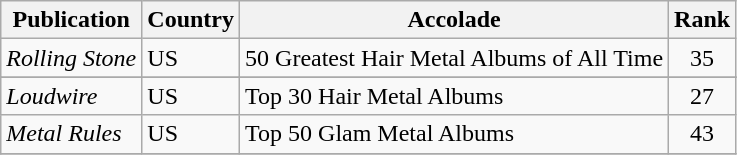<table class="wikitable">
<tr>
<th>Publication</th>
<th>Country</th>
<th>Accolade</th>
<th>Rank</th>
</tr>
<tr>
<td><em>Rolling Stone</em></td>
<td>US</td>
<td>50 Greatest Hair Metal Albums of All Time</td>
<td align="center">35</td>
</tr>
<tr>
</tr>
<tr>
<td><em>Loudwire</em></td>
<td>US</td>
<td>Top 30 Hair Metal Albums</td>
<td align="center">27</td>
</tr>
<tr>
<td><em>Metal Rules</em></td>
<td>US</td>
<td>Top 50 Glam Metal Albums</td>
<td align="center">43</td>
</tr>
<tr>
</tr>
</table>
